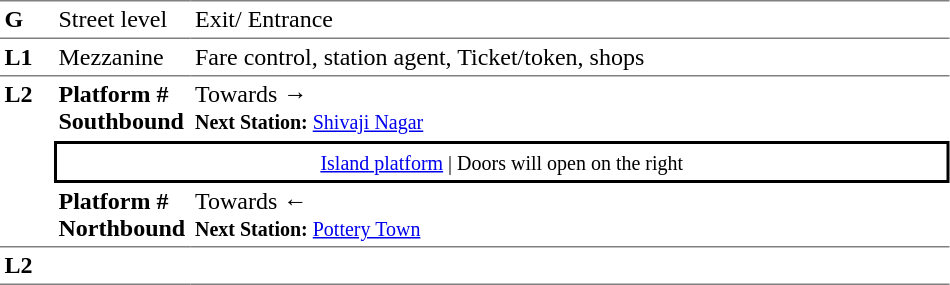<table table border=0 cellspacing=0 cellpadding=3>
<tr>
<td style="border-top:solid 1px gray;border-bottom:solid 1px gray;" width=30 valign=top><strong>G</strong></td>
<td style="border-top:solid 1px gray;border-bottom:solid 1px gray;" width=85 valign=top>Street level</td>
<td style="border-top:solid 1px gray;border-bottom:solid 1px gray;" width=500 valign=top>Exit/ Entrance</td>
</tr>
<tr>
<td style="border-bottom:solid 1px gray;"><strong>L1</strong></td>
<td style="border-bottom:solid 1px gray;">Mezzanine</td>
<td style="border-bottom:solid 1px gray;">Fare control, station agent, Ticket/token, shops</td>
</tr>
<tr>
<td style="border-bottom:solid 1px gray;" width=30 rowspan=3 valign=top><strong>L2</strong></td>
<td style="border-bottom:solid 1px white;" width=85><span><strong>Platform #</strong><br><strong>Southbound</strong></span></td>
<td style="border-bottom:solid 1px white;" width=500>Towards → <br><small><strong>Next Station:</strong> <a href='#'>Shivaji Nagar</a></small></td>
</tr>
<tr>
<td style="border-top:solid 2px black;border-right:solid 2px black;border-left:solid 2px black;border-bottom:solid 2px black;text-align:center;" colspan=2><small><a href='#'>Island platform</a> | Doors will open on the right </small></td>
</tr>
<tr>
<td style="border-bottom:solid 1px gray;" width=85><span><strong>Platform #</strong><br><strong>Northbound</strong></span></td>
<td style="border-bottom:solid 1px gray;" width="500">Towards ← <br><small><strong>Next Station:</strong> <a href='#'>Pottery Town</a></small></td>
</tr>
<tr>
<td style="border-bottom:solid 1px gray;" width=30 rowspan=2 valign=top><strong>L2</strong></td>
<td style="border-bottom:solid 1px gray;" width=85></td>
<td style="border-bottom:solid 1px gray;" width=500></td>
</tr>
</table>
